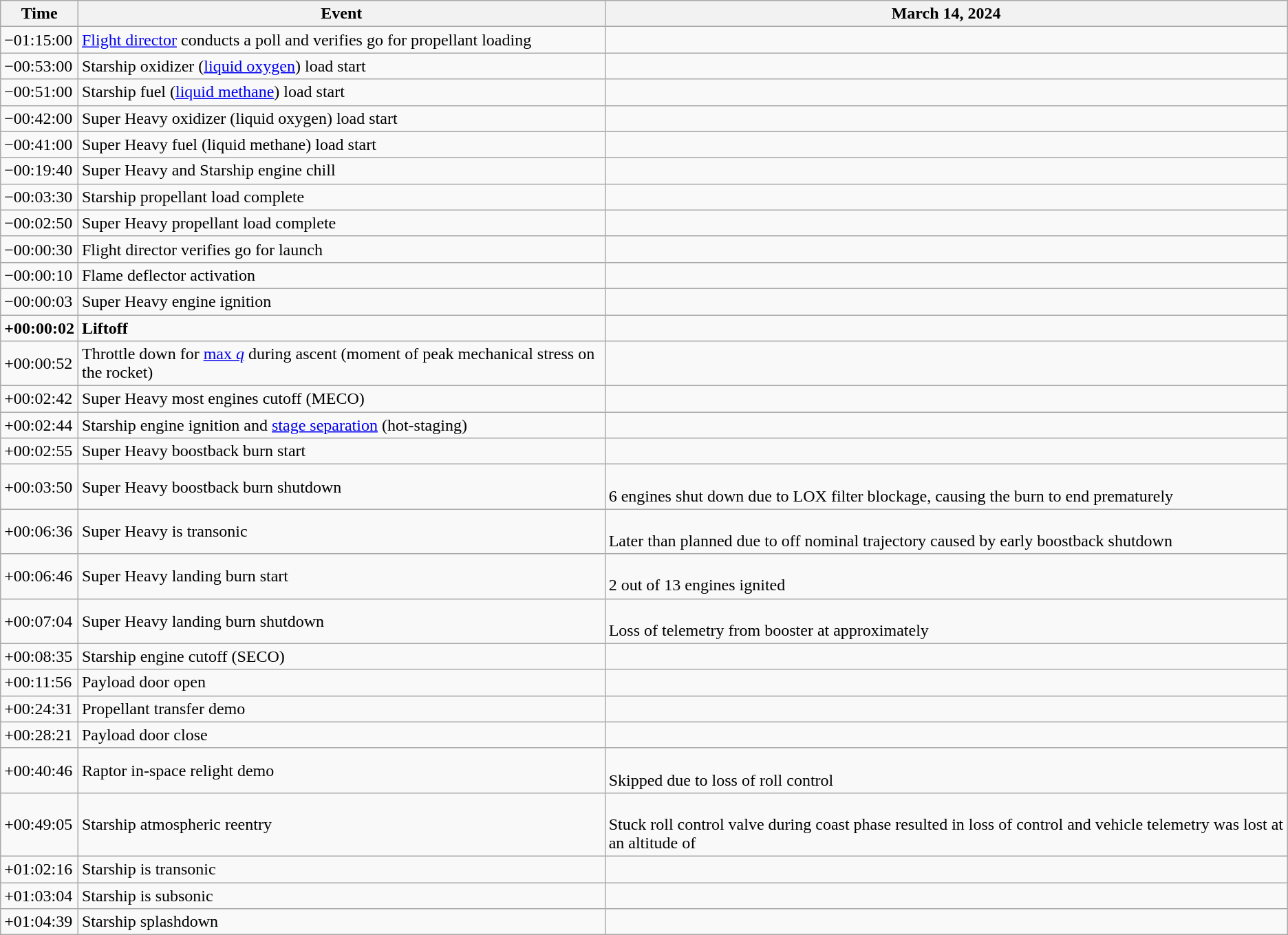<table class="wikitable collapsible">
<tr>
<th>Time</th>
<th>Event</th>
<th>March 14, 2024</th>
</tr>
<tr>
<td>−01:15:00</td>
<td><a href='#'>Flight director</a> conducts a poll and verifies go for propellant loading</td>
<td></td>
</tr>
<tr>
<td>−00:53:00</td>
<td>Starship oxidizer (<a href='#'>liquid oxygen</a>) load start</td>
<td></td>
</tr>
<tr>
<td>−00:51:00</td>
<td>Starship fuel (<a href='#'>liquid methane</a>) load start</td>
<td></td>
</tr>
<tr>
<td>−00:42:00</td>
<td>Super Heavy oxidizer (liquid oxygen) load start</td>
<td></td>
</tr>
<tr>
<td>−00:41:00</td>
<td>Super Heavy fuel (liquid methane) load start</td>
<td></td>
</tr>
<tr>
<td>−00:19:40</td>
<td>Super Heavy and Starship engine chill</td>
<td></td>
</tr>
<tr>
<td>−00:03:30</td>
<td>Starship propellant load complete</td>
<td></td>
</tr>
<tr>
<td>−00:02:50</td>
<td>Super Heavy propellant load complete</td>
<td></td>
</tr>
<tr>
<td>−00:00:30</td>
<td>Flight director verifies go for launch</td>
<td></td>
</tr>
<tr>
<td>−00:00:10</td>
<td>Flame deflector activation</td>
<td></td>
</tr>
<tr>
<td>−00:00:03</td>
<td>Super Heavy engine ignition</td>
<td></td>
</tr>
<tr>
<td><strong>+00:00:02</strong></td>
<td><strong>Liftoff</strong></td>
<td></td>
</tr>
<tr>
<td>+00:00:52</td>
<td>Throttle down for <a href='#'>max <em>q</em></a> during ascent (moment of peak mechanical stress on the rocket)</td>
<td></td>
</tr>
<tr>
<td>+00:02:42</td>
<td>Super Heavy most engines cutoff (MECO)</td>
<td></td>
</tr>
<tr>
<td>+00:02:44</td>
<td>Starship engine ignition and <a href='#'>stage separation</a> (hot-staging)</td>
<td></td>
</tr>
<tr>
<td>+00:02:55</td>
<td>Super Heavy boostback burn start</td>
<td></td>
</tr>
<tr>
<td>+00:03:50</td>
<td>Super Heavy boostback burn shutdown</td>
<td><br>6 engines shut down due to LOX filter blockage, causing the burn to end prematurely</td>
</tr>
<tr>
<td>+00:06:36</td>
<td>Super Heavy is transonic</td>
<td><br>Later than planned due to off nominal trajectory caused by early boostback shutdown</td>
</tr>
<tr>
<td>+00:06:46</td>
<td>Super Heavy landing burn start</td>
<td><br>2 out of 13 engines ignited</td>
</tr>
<tr>
<td>+00:07:04</td>
<td>Super Heavy landing burn shutdown</td>
<td><br>Loss of telemetry from booster at approximately </td>
</tr>
<tr>
<td>+00:08:35</td>
<td>Starship engine cutoff (SECO)</td>
<td></td>
</tr>
<tr>
<td>+00:11:56</td>
<td>Payload door open</td>
<td></td>
</tr>
<tr>
<td>+00:24:31</td>
<td>Propellant transfer demo</td>
<td></td>
</tr>
<tr>
<td>+00:28:21</td>
<td>Payload door close</td>
<td></td>
</tr>
<tr>
<td>+00:40:46</td>
<td>Raptor in-space relight demo</td>
<td><br>Skipped due to loss of roll control</td>
</tr>
<tr>
<td>+00:49:05</td>
<td>Starship atmospheric reentry</td>
<td><br>Stuck roll control valve during coast phase resulted in loss of control and vehicle telemetry was lost at an altitude of </td>
</tr>
<tr>
<td>+01:02:16</td>
<td>Starship is transonic</td>
<td></td>
</tr>
<tr>
<td>+01:03:04</td>
<td>Starship is subsonic</td>
<td></td>
</tr>
<tr>
<td>+01:04:39</td>
<td>Starship splashdown</td>
<td></td>
</tr>
</table>
